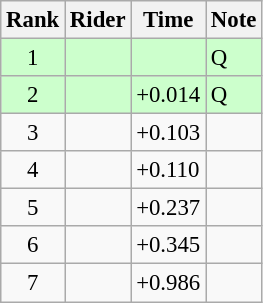<table class="wikitable" style="font-size:95%" style="text-align:center; width:35em;">
<tr>
<th>Rank</th>
<th>Rider</th>
<th>Time</th>
<th>Note</th>
</tr>
<tr bgcolor=ccffcc>
<td align=center>1</td>
<td align=left></td>
<td></td>
<td>Q</td>
</tr>
<tr bgcolor=ccffcc>
<td align=center>2</td>
<td align=left></td>
<td>+0.014</td>
<td>Q</td>
</tr>
<tr>
<td align=center>3</td>
<td align=left></td>
<td>+0.103</td>
<td></td>
</tr>
<tr>
<td align=center>4</td>
<td align=left></td>
<td>+0.110</td>
<td></td>
</tr>
<tr>
<td align=center>5</td>
<td align=left></td>
<td>+0.237</td>
<td></td>
</tr>
<tr>
<td align=center>6</td>
<td align=left></td>
<td>+0.345</td>
<td></td>
</tr>
<tr>
<td align=center>7</td>
<td align=left></td>
<td>+0.986</td>
<td></td>
</tr>
</table>
